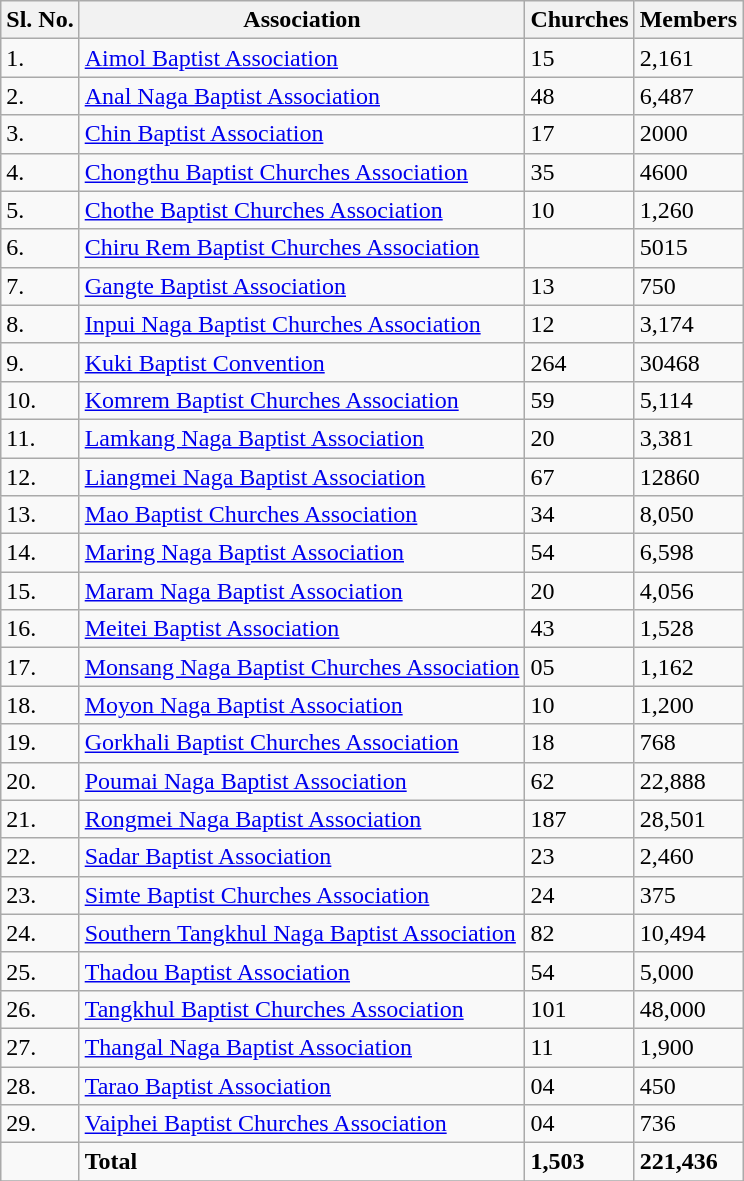<table class = "wikitable">
<tr>
<th>Sl. No.</th>
<th>Association</th>
<th>Churches</th>
<th>Members</th>
</tr>
<tr>
<td>1.</td>
<td><a href='#'>Aimol Baptist Association</a></td>
<td>15</td>
<td>2,161</td>
</tr>
<tr>
<td>2.</td>
<td><a href='#'>Anal Naga Baptist Association</a></td>
<td>48</td>
<td>6,487</td>
</tr>
<tr>
<td>3.</td>
<td><a href='#'>Chin Baptist Association</a></td>
<td>17</td>
<td>2000</td>
</tr>
<tr>
<td>4.</td>
<td><a href='#'>Chongthu Baptist Churches Association</a></td>
<td>35</td>
<td>4600</td>
</tr>
<tr>
<td>5.</td>
<td><a href='#'>Chothe Baptist Churches Association</a></td>
<td>10</td>
<td>1,260</td>
</tr>
<tr>
<td>6.</td>
<td><a href='#'>Chiru Rem Baptist Churches Association</a></td>
<td></td>
<td>5015</td>
</tr>
<tr>
<td>7.</td>
<td><a href='#'>Gangte Baptist Association</a></td>
<td>13</td>
<td>750</td>
</tr>
<tr>
<td>8.</td>
<td><a href='#'>Inpui Naga Baptist Churches Association</a></td>
<td>12</td>
<td>3,174</td>
</tr>
<tr>
<td>9.</td>
<td><a href='#'>Kuki Baptist Convention</a></td>
<td>264</td>
<td>30468</td>
</tr>
<tr>
<td>10.</td>
<td><a href='#'>Komrem Baptist Churches Association</a></td>
<td>59</td>
<td>5,114</td>
</tr>
<tr>
<td>11.</td>
<td><a href='#'>Lamkang Naga Baptist Association</a></td>
<td>20</td>
<td>3,381</td>
</tr>
<tr>
<td>12.</td>
<td><a href='#'>Liangmei Naga Baptist Association</a></td>
<td>67</td>
<td>12860</td>
</tr>
<tr>
<td>13.</td>
<td><a href='#'>Mao Baptist Churches Association</a></td>
<td>34</td>
<td>8,050</td>
</tr>
<tr>
<td>14.</td>
<td><a href='#'>Maring Naga Baptist Association</a></td>
<td>54</td>
<td>6,598</td>
</tr>
<tr>
<td>15.</td>
<td><a href='#'>Maram Naga Baptist Association</a></td>
<td>20</td>
<td>4,056</td>
</tr>
<tr>
<td>16.</td>
<td><a href='#'>Meitei Baptist Association</a></td>
<td>43</td>
<td>1,528</td>
</tr>
<tr>
<td>17.</td>
<td><a href='#'>Monsang Naga Baptist Churches Association</a></td>
<td>05</td>
<td>1,162</td>
</tr>
<tr>
<td>18.</td>
<td><a href='#'>Moyon Naga Baptist Association</a></td>
<td>10</td>
<td>1,200</td>
</tr>
<tr>
<td>19.</td>
<td><a href='#'>Gorkhali Baptist Churches Association</a></td>
<td>18</td>
<td>768</td>
</tr>
<tr>
<td>20.</td>
<td><a href='#'>Poumai Naga Baptist Association</a></td>
<td>62</td>
<td>22,888</td>
</tr>
<tr>
<td>21.</td>
<td><a href='#'>Rongmei Naga Baptist Association</a></td>
<td>187</td>
<td>28,501</td>
</tr>
<tr>
<td>22.</td>
<td><a href='#'>Sadar Baptist Association</a></td>
<td>23</td>
<td>2,460</td>
</tr>
<tr>
<td>23.</td>
<td><a href='#'>Simte Baptist Churches Association</a></td>
<td>24</td>
<td>375</td>
</tr>
<tr>
<td>24.</td>
<td><a href='#'>Southern Tangkhul Naga Baptist Association</a></td>
<td>82</td>
<td>10,494</td>
</tr>
<tr>
<td>25.</td>
<td><a href='#'>Thadou Baptist Association</a></td>
<td>54</td>
<td>5,000</td>
</tr>
<tr>
<td>26.</td>
<td><a href='#'>Tangkhul Baptist Churches Association</a></td>
<td>101</td>
<td>48,000</td>
</tr>
<tr>
<td>27.</td>
<td><a href='#'>Thangal Naga Baptist Association</a></td>
<td>11</td>
<td>1,900</td>
</tr>
<tr>
<td>28.</td>
<td><a href='#'>Tarao Baptist Association</a></td>
<td>04</td>
<td>450</td>
</tr>
<tr>
<td>29.</td>
<td><a href='#'>Vaiphei Baptist Churches Association</a></td>
<td>04</td>
<td>736</td>
</tr>
<tr>
<td></td>
<td><strong>Total</strong></td>
<td><strong>1,503</strong></td>
<td><strong>221,436</strong></td>
</tr>
<tr>
</tr>
</table>
